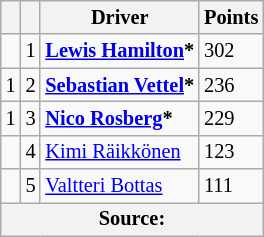<table class="wikitable" style="font-size: 85%;">
<tr>
<th></th>
<th></th>
<th>Driver</th>
<th>Points</th>
</tr>
<tr>
<td align="left"></td>
<td align="center">1</td>
<td> <strong><a href='#'>Lewis Hamilton</a>*</strong></td>
<td align="left">302</td>
</tr>
<tr>
<td align="left"> 1</td>
<td align="center">2</td>
<td> <strong><a href='#'>Sebastian Vettel</a>*</strong></td>
<td align="left">236</td>
</tr>
<tr>
<td align="left"> 1</td>
<td align="center">3</td>
<td> <strong><a href='#'>Nico Rosberg</a>*</strong></td>
<td align="left">229</td>
</tr>
<tr>
<td align="left"></td>
<td align="center">4</td>
<td> <a href='#'>Kimi Räikkönen</a></td>
<td align="left">123</td>
</tr>
<tr>
<td align="left"></td>
<td align="center">5</td>
<td> <a href='#'>Valtteri Bottas</a></td>
<td align="left">111</td>
</tr>
<tr>
<th colspan=4>Source:</th>
</tr>
</table>
